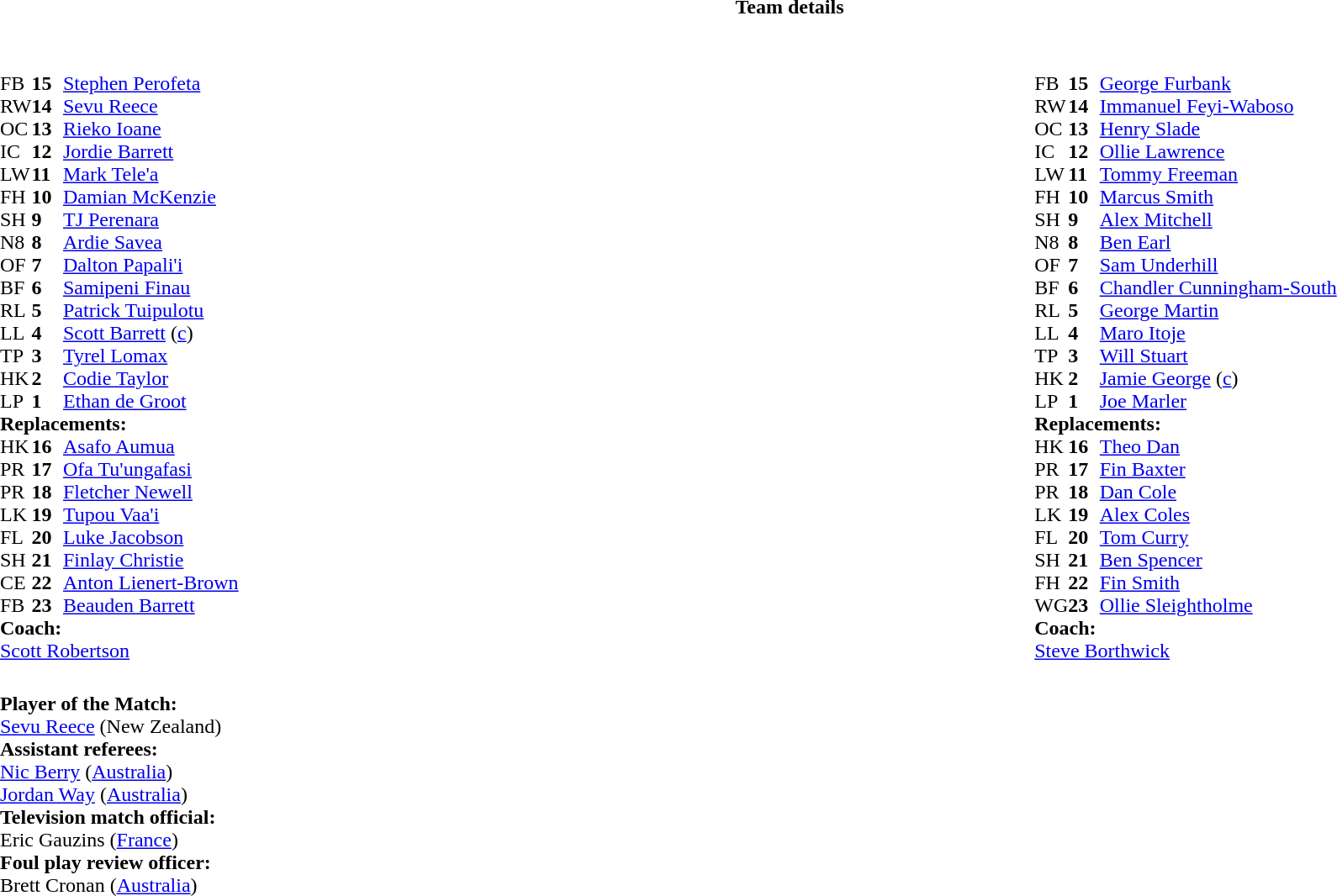<table border="0" style="width:100%;" class="collapsible collapsed">
<tr>
<th>Team details</th>
</tr>
<tr>
<td><br><table style="width:100%">
<tr>
<td style="vertical-align:top;width:50%"><br><table cellspacing="0" cellpadding="0">
<tr>
<th width="25"></th>
<th width="25"></th>
</tr>
<tr>
<td>FB</td>
<td><strong>15</strong></td>
<td><a href='#'>Stephen Perofeta</a></td>
<td></td>
<td></td>
</tr>
<tr>
<td>RW</td>
<td><strong>14</strong></td>
<td><a href='#'>Sevu Reece</a></td>
</tr>
<tr>
<td>OC</td>
<td><strong>13</strong></td>
<td><a href='#'>Rieko Ioane</a></td>
<td></td>
<td></td>
</tr>
<tr>
<td>IC</td>
<td><strong>12</strong></td>
<td><a href='#'>Jordie Barrett</a></td>
</tr>
<tr>
<td>LW</td>
<td><strong>11</strong></td>
<td><a href='#'>Mark Tele'a</a></td>
</tr>
<tr>
<td>FH</td>
<td><strong>10</strong></td>
<td><a href='#'>Damian McKenzie</a></td>
</tr>
<tr>
<td>SH</td>
<td><strong>9</strong></td>
<td><a href='#'>TJ Perenara</a></td>
<td></td>
<td></td>
</tr>
<tr>
<td>N8</td>
<td><strong>8</strong></td>
<td><a href='#'>Ardie Savea</a></td>
</tr>
<tr>
<td>OF</td>
<td><strong>7</strong></td>
<td><a href='#'>Dalton Papali'i</a></td>
</tr>
<tr>
<td>BF</td>
<td><strong>6</strong></td>
<td><a href='#'>Samipeni Finau</a></td>
<td></td>
<td></td>
</tr>
<tr>
<td>RL</td>
<td><strong>5</strong></td>
<td><a href='#'>Patrick Tuipulotu</a></td>
<td></td>
<td></td>
</tr>
<tr>
<td>LL</td>
<td><strong>4</strong></td>
<td><a href='#'>Scott Barrett</a> (<a href='#'>c</a>)</td>
</tr>
<tr>
<td>TP</td>
<td><strong>3</strong></td>
<td><a href='#'>Tyrel Lomax</a></td>
<td></td>
<td></td>
</tr>
<tr>
<td>HK</td>
<td><strong>2</strong></td>
<td><a href='#'>Codie Taylor</a></td>
<td></td>
<td></td>
</tr>
<tr>
<td>LP</td>
<td><strong>1</strong></td>
<td><a href='#'>Ethan de Groot</a></td>
<td></td>
<td></td>
</tr>
<tr>
<td colspan=3><strong>Replacements:</strong></td>
</tr>
<tr>
<td>HK</td>
<td><strong>16</strong></td>
<td><a href='#'>Asafo Aumua</a></td>
<td></td>
<td></td>
</tr>
<tr>
<td>PR</td>
<td><strong>17</strong></td>
<td><a href='#'>Ofa Tu'ungafasi</a></td>
<td></td>
<td></td>
</tr>
<tr>
<td>PR</td>
<td><strong>18</strong></td>
<td><a href='#'>Fletcher Newell</a></td>
<td></td>
<td></td>
</tr>
<tr>
<td>LK</td>
<td><strong>19</strong></td>
<td><a href='#'>Tupou Vaa'i</a></td>
<td></td>
<td></td>
</tr>
<tr>
<td>FL</td>
<td><strong>20</strong></td>
<td><a href='#'>Luke Jacobson</a></td>
<td></td>
<td></td>
</tr>
<tr>
<td>SH</td>
<td><strong>21</strong></td>
<td><a href='#'>Finlay Christie</a></td>
<td></td>
<td></td>
</tr>
<tr>
<td>CE</td>
<td><strong>22</strong></td>
<td><a href='#'>Anton Lienert-Brown</a></td>
<td></td>
<td></td>
</tr>
<tr>
<td>FB</td>
<td><strong>23</strong></td>
<td><a href='#'>Beauden Barrett</a></td>
<td></td>
<td></td>
</tr>
<tr>
<td colspan=3><strong>Coach:</strong></td>
</tr>
<tr>
<td colspan="4"> <a href='#'>Scott Robertson</a></td>
</tr>
</table>
</td>
<td style="vertical-align:top;width:50%"><br><table cellspacing="0" cellpadding="0" align="center">
<tr>
<th width="25"></th>
<th width="25"></th>
</tr>
<tr>
<td>FB</td>
<td><strong>15</strong></td>
<td><a href='#'>George Furbank</a></td>
</tr>
<tr>
<td>RW</td>
<td><strong>14</strong></td>
<td><a href='#'>Immanuel Feyi-Waboso</a></td>
<td></td>
<td></td>
</tr>
<tr>
<td>OC</td>
<td><strong>13</strong></td>
<td><a href='#'>Henry Slade</a></td>
</tr>
<tr>
<td>IC</td>
<td><strong>12</strong></td>
<td><a href='#'>Ollie Lawrence</a></td>
</tr>
<tr>
<td>LW</td>
<td><strong>11</strong></td>
<td><a href='#'>Tommy Freeman</a></td>
</tr>
<tr>
<td>FH</td>
<td><strong>10</strong></td>
<td><a href='#'>Marcus Smith</a></td>
<td></td>
<td></td>
</tr>
<tr>
<td>SH</td>
<td><strong>9</strong></td>
<td><a href='#'>Alex Mitchell</a></td>
<td></td>
<td></td>
</tr>
<tr>
<td>N8</td>
<td><strong>8</strong></td>
<td><a href='#'>Ben Earl</a></td>
</tr>
<tr>
<td>OF</td>
<td><strong>7</strong></td>
<td><a href='#'>Sam Underhill</a></td>
<td></td>
<td></td>
</tr>
<tr>
<td>BF</td>
<td><strong>6</strong></td>
<td><a href='#'>Chandler Cunningham-South</a></td>
<td></td>
<td></td>
</tr>
<tr>
<td>RL</td>
<td><strong>5</strong></td>
<td><a href='#'>George Martin</a></td>
</tr>
<tr>
<td>LL</td>
<td><strong>4</strong></td>
<td><a href='#'>Maro Itoje</a></td>
</tr>
<tr>
<td>TP</td>
<td><strong>3</strong></td>
<td><a href='#'>Will Stuart</a></td>
<td></td>
<td></td>
</tr>
<tr>
<td>HK</td>
<td><strong>2</strong></td>
<td><a href='#'>Jamie George</a> (<a href='#'>c</a>)</td>
<td></td>
<td></td>
</tr>
<tr>
<td>LP</td>
<td><strong>1</strong></td>
<td><a href='#'>Joe Marler</a></td>
<td></td>
<td></td>
</tr>
<tr>
<td colspan="3"><strong>Replacements:</strong></td>
</tr>
<tr>
<td>HK</td>
<td><strong>16</strong></td>
<td><a href='#'>Theo Dan</a></td>
<td></td>
<td></td>
</tr>
<tr>
<td>PR</td>
<td><strong>17</strong></td>
<td><a href='#'>Fin Baxter</a></td>
<td></td>
<td></td>
</tr>
<tr>
<td>PR</td>
<td><strong>18</strong></td>
<td><a href='#'>Dan Cole</a></td>
<td></td>
<td></td>
</tr>
<tr>
<td>LK</td>
<td><strong>19</strong></td>
<td><a href='#'>Alex Coles</a></td>
<td></td>
<td></td>
</tr>
<tr>
<td>FL</td>
<td><strong>20</strong></td>
<td><a href='#'>Tom Curry</a></td>
<td></td>
<td></td>
</tr>
<tr>
<td>SH</td>
<td><strong>21</strong></td>
<td><a href='#'>Ben Spencer</a></td>
<td></td>
<td></td>
</tr>
<tr>
<td>FH</td>
<td><strong>22</strong></td>
<td><a href='#'>Fin Smith</a></td>
<td></td>
<td></td>
</tr>
<tr>
<td>WG</td>
<td><strong>23</strong></td>
<td><a href='#'>Ollie Sleightholme</a></td>
<td></td>
<td></td>
</tr>
<tr>
<td colspan=3><strong>Coach:</strong></td>
</tr>
<tr>
<td colspan="4"> <a href='#'>Steve Borthwick</a></td>
</tr>
</table>
</td>
</tr>
</table>
<table width=100% style="font-size: 100%">
<tr>
<td><br><strong>Player of the Match:</strong>
<br><a href='#'>Sevu Reece</a> (New Zealand)
<br><strong>Assistant referees:</strong>
<br><a href='#'>Nic Berry</a> (<a href='#'>Australia</a>)
<br><a href='#'>Jordan Way</a> (<a href='#'>Australia</a>)
<br><strong>Television match official:</strong>
<br>Eric Gauzins (<a href='#'>France</a>)
<br><strong>Foul play review officer:</strong>
<br>Brett Cronan (<a href='#'>Australia</a>)</td>
</tr>
</table>
</td>
</tr>
</table>
